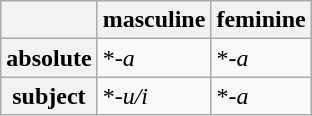<table class="wikitable">
<tr>
<th></th>
<th>masculine</th>
<th>feminine</th>
</tr>
<tr>
<th>absolute</th>
<td>*-<em>a</em></td>
<td>*-<em>a</em></td>
</tr>
<tr>
<th>subject</th>
<td>*-<em>u/i</em></td>
<td>*-<em>a</em></td>
</tr>
</table>
